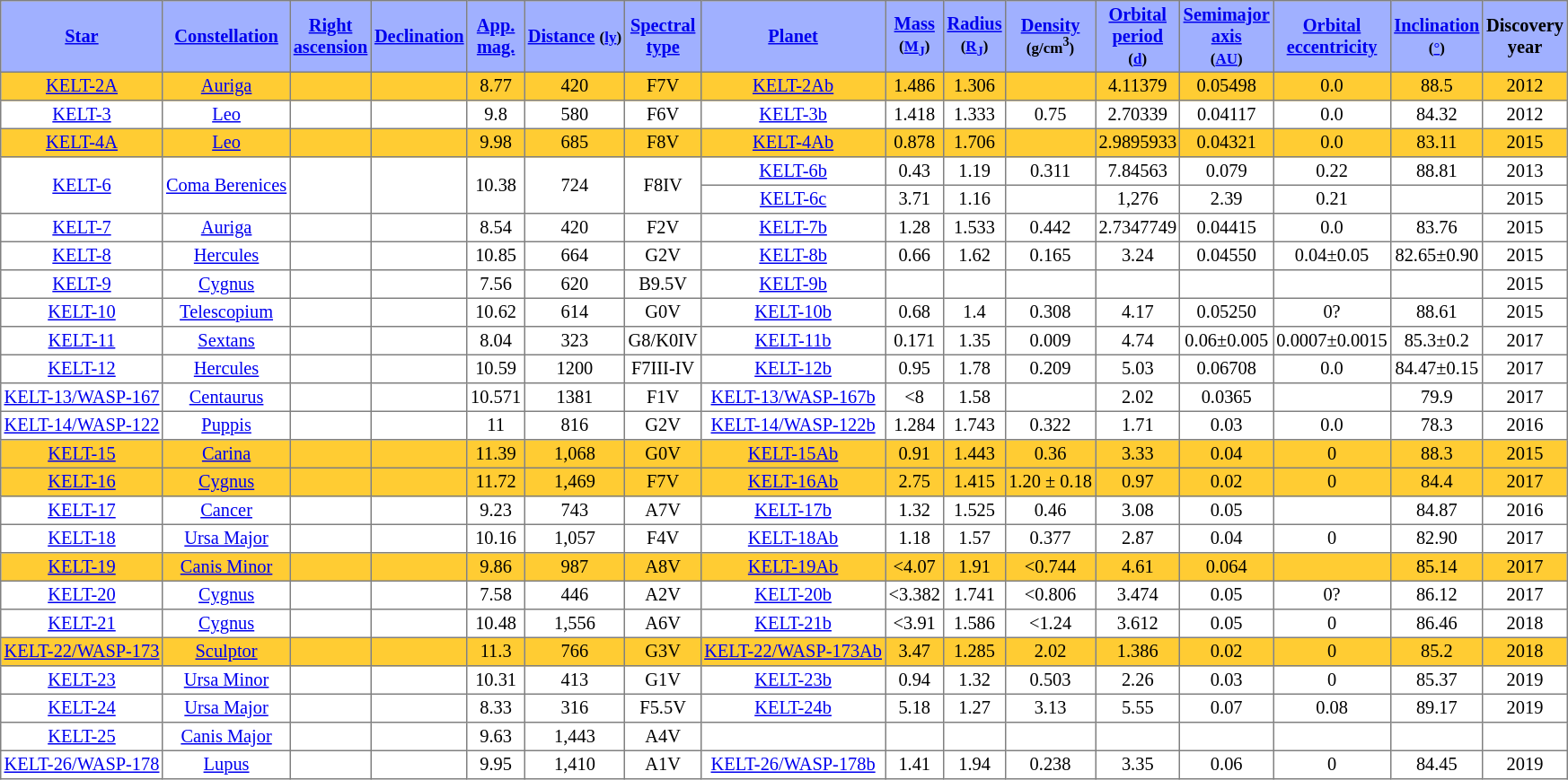<table class="toccolours sortable" border=1 cellspacing=0 cellpadding=2 align=center style="text-align:center; border-collapse:collapse; margin-left: 0; margin-right: 0;font-size:85%">
<tr bgcolor="#a0b0ff">
<th><a href='#'>Star</a></th>
<th><a href='#'>Constellation</a></th>
<th><a href='#'>Right<br>ascension</a></th>
<th><a href='#'>Declination</a></th>
<th><a href='#'>App.<br>mag.</a></th>
<th><a href='#'>Distance</a> <small>(<a href='#'>ly</a>)</small></th>
<th><a href='#'>Spectral<br>type</a></th>
<th><a href='#'>Planet</a></th>
<th><a href='#'>Mass</a><br><small>(<a href='#'>M<sub>J</sub></a>)</small></th>
<th><a href='#'>Radius</a><br><small>(<a href='#'>R<sub>J</sub></a>)</small></th>
<th><a href='#'>Density</a> <br><small>(g/cm<sup>3</sup>)</small></th>
<th><a href='#'>Orbital<br>period</a><br><small>(<a href='#'>d</a>)</small></th>
<th><a href='#'>Semimajor<br>axis</a><br><small>(<a href='#'>AU</a>)</small></th>
<th><a href='#'>Orbital<br>eccentricity</a></th>
<th><a href='#'>Inclination</a><br><small>(<a href='#'>°</a>)</small></th>
<th>Discovery<br>year</th>
</tr>
<tr bgcolor="#fc3">
<td><a href='#'>KELT-2A</a></td>
<td><a href='#'>Auriga</a></td>
<td></td>
<td></td>
<td>8.77</td>
<td>420</td>
<td>F7V</td>
<td><a href='#'>KELT-2Ab</a></td>
<td>1.486</td>
<td>1.306</td>
<td></td>
<td>4.11379</td>
<td>0.05498</td>
<td>0.0</td>
<td>88.5</td>
<td>2012</td>
</tr>
<tr>
<td><a href='#'>KELT-3</a></td>
<td><a href='#'>Leo</a></td>
<td></td>
<td></td>
<td>9.8</td>
<td>580</td>
<td>F6V</td>
<td><a href='#'>KELT-3b</a></td>
<td>1.418</td>
<td>1.333</td>
<td>0.75</td>
<td>2.70339</td>
<td>0.04117</td>
<td>0.0</td>
<td>84.32</td>
<td>2012</td>
</tr>
<tr bgcolor="#fc3">
<td><a href='#'>KELT-4A</a></td>
<td><a href='#'>Leo</a></td>
<td></td>
<td></td>
<td>9.98</td>
<td>685</td>
<td>F8V</td>
<td><a href='#'>KELT-4Ab</a></td>
<td>0.878</td>
<td>1.706</td>
<td></td>
<td>2.9895933</td>
<td>0.04321</td>
<td>0.0</td>
<td>83.11</td>
<td>2015</td>
</tr>
<tr>
<td rowspan="2"><a href='#'>KELT-6</a></td>
<td rowspan="2"><a href='#'>Coma Berenices</a></td>
<td rowspan="2"></td>
<td rowspan="2"></td>
<td rowspan="2">10.38</td>
<td rowspan="2">724</td>
<td rowspan="2">F8IV</td>
<td><a href='#'>KELT-6b</a></td>
<td>0.43</td>
<td>1.19</td>
<td>0.311</td>
<td>7.84563</td>
<td>0.079</td>
<td>0.22 </td>
<td>88.81</td>
<td>2013</td>
</tr>
<tr>
<td><a href='#'>KELT-6c</a></td>
<td>3.71</td>
<td>1.16</td>
<td></td>
<td>1,276</td>
<td>2.39</td>
<td>0.21</td>
<td></td>
<td>2015</td>
</tr>
<tr>
<td><a href='#'>KELT-7</a></td>
<td><a href='#'>Auriga</a></td>
<td></td>
<td></td>
<td>8.54</td>
<td>420</td>
<td>F2V</td>
<td><a href='#'>KELT-7b</a></td>
<td>1.28</td>
<td>1.533</td>
<td>0.442</td>
<td>2.7347749</td>
<td>0.04415</td>
<td>0.0</td>
<td>83.76</td>
<td>2015</td>
</tr>
<tr>
<td><a href='#'>KELT-8</a></td>
<td><a href='#'>Hercules</a></td>
<td></td>
<td></td>
<td>10.85</td>
<td>664</td>
<td>G2V</td>
<td><a href='#'>KELT-8b</a></td>
<td>0.66</td>
<td>1.62</td>
<td>0.165</td>
<td>3.24</td>
<td>0.04550</td>
<td>0.04±0.05</td>
<td>82.65±0.90</td>
<td>2015</td>
</tr>
<tr>
<td><a href='#'>KELT-9</a></td>
<td><a href='#'>Cygnus</a></td>
<td></td>
<td></td>
<td>7.56</td>
<td>620</td>
<td>B9.5V</td>
<td><a href='#'>KELT-9b</a></td>
<td></td>
<td></td>
<td></td>
<td></td>
<td></td>
<td></td>
<td></td>
<td>2015</td>
</tr>
<tr>
<td><a href='#'>KELT-10</a></td>
<td><a href='#'>Telescopium</a></td>
<td></td>
<td></td>
<td>10.62</td>
<td>614</td>
<td>G0V</td>
<td><a href='#'>KELT-10b</a></td>
<td>0.68</td>
<td>1.4</td>
<td>0.308</td>
<td>4.17</td>
<td>0.05250</td>
<td>0?</td>
<td>88.61</td>
<td>2015</td>
</tr>
<tr>
<td><a href='#'>KELT-11</a></td>
<td><a href='#'>Sextans</a></td>
<td></td>
<td></td>
<td>8.04</td>
<td>323</td>
<td>G8/K0IV</td>
<td><a href='#'>KELT-11b</a></td>
<td>0.171</td>
<td>1.35</td>
<td>0.009</td>
<td>4.74</td>
<td>0.06±0.005</td>
<td>0.0007±0.0015</td>
<td>85.3±0.2</td>
<td>2017</td>
</tr>
<tr>
<td><a href='#'>KELT-12</a></td>
<td><a href='#'>Hercules</a></td>
<td></td>
<td></td>
<td>10.59</td>
<td>1200</td>
<td>F7III-IV</td>
<td><a href='#'>KELT-12b</a></td>
<td>0.95</td>
<td>1.78</td>
<td>0.209</td>
<td>5.03</td>
<td>0.06708</td>
<td>0.0</td>
<td>84.47±0.15</td>
<td>2017</td>
</tr>
<tr>
<td><a href='#'>KELT-13/WASP-167</a></td>
<td><a href='#'>Centaurus</a></td>
<td></td>
<td></td>
<td>10.571</td>
<td>1381</td>
<td>F1V</td>
<td><a href='#'>KELT-13/WASP-167b</a></td>
<td><8</td>
<td>1.58</td>
<td></td>
<td>2.02</td>
<td>0.0365</td>
<td></td>
<td>79.9</td>
<td>2017</td>
</tr>
<tr>
<td><a href='#'>KELT-14/WASP-122</a></td>
<td><a href='#'>Puppis</a></td>
<td></td>
<td></td>
<td>11</td>
<td>816</td>
<td>G2V</td>
<td><a href='#'>KELT-14/WASP-122b</a></td>
<td>1.284</td>
<td>1.743</td>
<td>0.322</td>
<td>1.71</td>
<td>0.03</td>
<td>0.0</td>
<td>78.3</td>
<td>2016</td>
</tr>
<tr bgcolor="#fc3">
<td><a href='#'>KELT-15</a></td>
<td><a href='#'>Carina</a></td>
<td></td>
<td></td>
<td>11.39</td>
<td>1,068</td>
<td>G0V</td>
<td><a href='#'>KELT-15Ab</a></td>
<td>0.91</td>
<td>1.443</td>
<td>0.36</td>
<td>3.33</td>
<td>0.04</td>
<td>0</td>
<td>88.3</td>
<td>2015</td>
</tr>
<tr bgcolor="#fc3">
<td><a href='#'>KELT-16</a></td>
<td><a href='#'>Cygnus</a></td>
<td></td>
<td></td>
<td>11.72</td>
<td>1,469</td>
<td>F7V</td>
<td><a href='#'>KELT-16Ab</a></td>
<td>2.75</td>
<td>1.415</td>
<td>1.20 ± 0.18</td>
<td>0.97</td>
<td>0.02</td>
<td>0</td>
<td>84.4</td>
<td>2017</td>
</tr>
<tr>
<td><a href='#'>KELT-17</a></td>
<td><a href='#'>Cancer</a></td>
<td></td>
<td></td>
<td>9.23</td>
<td>743</td>
<td>A7V</td>
<td><a href='#'>KELT-17b</a></td>
<td>1.32</td>
<td>1.525</td>
<td>0.46</td>
<td>3.08</td>
<td>0.05</td>
<td></td>
<td>84.87</td>
<td>2016</td>
</tr>
<tr>
<td><a href='#'>KELT-18</a></td>
<td><a href='#'>Ursa Major</a></td>
<td></td>
<td></td>
<td>10.16</td>
<td>1,057</td>
<td>F4V</td>
<td><a href='#'>KELT-18Ab</a></td>
<td>1.18</td>
<td>1.57</td>
<td>0.377</td>
<td>2.87</td>
<td>0.04</td>
<td>0</td>
<td>82.90</td>
<td>2017</td>
</tr>
<tr bgcolor="#fc3">
<td><a href='#'>KELT-19</a></td>
<td><a href='#'>Canis Minor</a></td>
<td></td>
<td></td>
<td>9.86</td>
<td>987</td>
<td>A8V</td>
<td><a href='#'>KELT-19Ab</a></td>
<td><4.07</td>
<td>1.91</td>
<td><0.744</td>
<td>4.61</td>
<td>0.064</td>
<td></td>
<td>85.14</td>
<td>2017</td>
</tr>
<tr>
<td><a href='#'>KELT-20</a></td>
<td><a href='#'>Cygnus</a></td>
<td></td>
<td></td>
<td>7.58</td>
<td>446</td>
<td>A2V</td>
<td><a href='#'>KELT-20b</a></td>
<td><3.382</td>
<td>1.741</td>
<td><0.806</td>
<td>3.474</td>
<td>0.05</td>
<td>0?</td>
<td>86.12</td>
<td>2017</td>
</tr>
<tr>
<td><a href='#'>KELT-21</a></td>
<td><a href='#'>Cygnus</a></td>
<td></td>
<td></td>
<td>10.48</td>
<td>1,556</td>
<td>A6V</td>
<td><a href='#'>KELT-21b</a></td>
<td><3.91</td>
<td>1.586</td>
<td><1.24</td>
<td>3.612</td>
<td>0.05</td>
<td>0</td>
<td>86.46</td>
<td>2018</td>
</tr>
<tr bgcolor="#fc3">
<td><a href='#'>KELT-22/WASP-173</a></td>
<td><a href='#'>Sculptor</a></td>
<td></td>
<td></td>
<td>11.3</td>
<td>766</td>
<td>G3V</td>
<td><a href='#'>KELT-22/WASP-173Ab</a></td>
<td>3.47</td>
<td>1.285</td>
<td>2.02</td>
<td>1.386</td>
<td>0.02</td>
<td>0</td>
<td>85.2</td>
<td>2018</td>
</tr>
<tr>
<td><a href='#'>KELT-23</a></td>
<td><a href='#'>Ursa Minor</a></td>
<td></td>
<td></td>
<td>10.31</td>
<td>413</td>
<td>G1V</td>
<td><a href='#'>KELT-23b</a></td>
<td>0.94</td>
<td>1.32</td>
<td>0.503</td>
<td>2.26</td>
<td>0.03</td>
<td>0</td>
<td>85.37</td>
<td>2019</td>
</tr>
<tr>
<td><a href='#'>KELT-24</a></td>
<td><a href='#'>Ursa Major</a></td>
<td></td>
<td></td>
<td>8.33</td>
<td>316</td>
<td>F5.5V</td>
<td><a href='#'>KELT-24b</a></td>
<td>5.18</td>
<td>1.27</td>
<td>3.13</td>
<td>5.55</td>
<td>0.07</td>
<td>0.08</td>
<td>89.17</td>
<td>2019</td>
</tr>
<tr>
<td><a href='#'>KELT-25</a></td>
<td><a href='#'>Canis Major</a></td>
<td></td>
<td></td>
<td>9.63</td>
<td>1,443</td>
<td>A4V</td>
<td></td>
<td></td>
<td></td>
<td></td>
<td></td>
<td></td>
<td></td>
<td></td>
<td></td>
</tr>
<tr>
<td><a href='#'>KELT-26/WASP-178</a></td>
<td><a href='#'>Lupus</a></td>
<td></td>
<td></td>
<td>9.95</td>
<td>1,410</td>
<td>A1V</td>
<td><a href='#'>KELT-26/WASP-178b</a></td>
<td>1.41</td>
<td>1.94</td>
<td>0.238</td>
<td>3.35</td>
<td>0.06</td>
<td>0</td>
<td>84.45</td>
<td>2019</td>
</tr>
</table>
